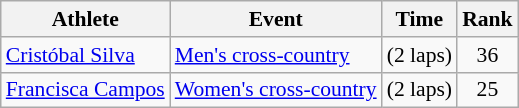<table class=wikitable style="font-size:90%">
<tr>
<th>Athlete</th>
<th>Event</th>
<th>Time</th>
<th>Rank</th>
</tr>
<tr align=center>
<td align=left><a href='#'>Cristóbal Silva</a></td>
<td align=left><a href='#'>Men's cross-country</a></td>
<td> (2 laps)</td>
<td>36</td>
</tr>
<tr align=center>
<td align=left><a href='#'>Francisca Campos</a></td>
<td align=left><a href='#'>Women's cross-country</a></td>
<td> (2 laps)</td>
<td>25</td>
</tr>
</table>
